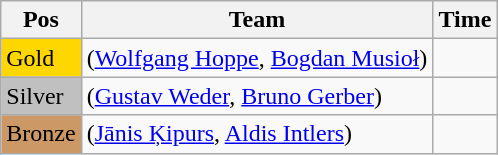<table class="wikitable">
<tr>
<th>Pos</th>
<th>Team</th>
<th>Time</th>
</tr>
<tr>
<td style="background:gold">Gold</td>
<td> (<a href='#'>Wolfgang Hoppe</a>, <a href='#'>Bogdan Musioł</a>)</td>
<td></td>
</tr>
<tr>
<td style="background:silver">Silver</td>
<td> (<a href='#'>Gustav Weder</a>, <a href='#'>Bruno Gerber</a>)</td>
<td></td>
</tr>
<tr>
<td style="background:#cc9966">Bronze</td>
<td> (<a href='#'>Jānis Ķipurs</a>, <a href='#'>Aldis Intlers</a>)</td>
<td></td>
</tr>
</table>
